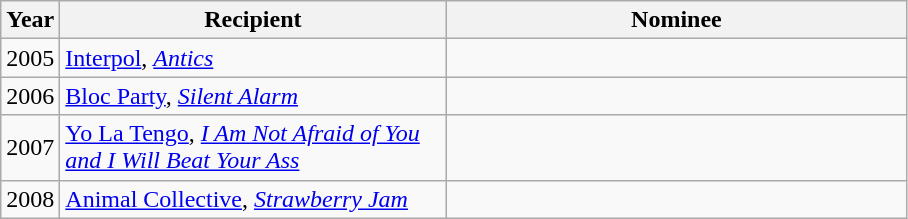<table class="wikitable sortable plainrowheaders">
<tr>
<th>Year</th>
<th style="width:250px;">Recipient</th>
<th style="width:300px;" class="unsortable">Nominee</th>
</tr>
<tr>
<td>2005</td>
<td><a href='#'>Interpol</a>, <em><a href='#'>Antics</a></em></td>
<td></td>
</tr>
<tr>
<td>2006</td>
<td><a href='#'>Bloc Party</a>, <em><a href='#'>Silent Alarm</a></em></td>
<td></td>
</tr>
<tr>
<td>2007</td>
<td><a href='#'>Yo La Tengo</a>, <em><a href='#'>I Am Not Afraid of You and I Will Beat Your Ass</a></em></td>
<td></td>
</tr>
<tr>
<td>2008</td>
<td><a href='#'>Animal Collective</a>, <em><a href='#'>Strawberry Jam</a></em></td>
<td></td>
</tr>
</table>
